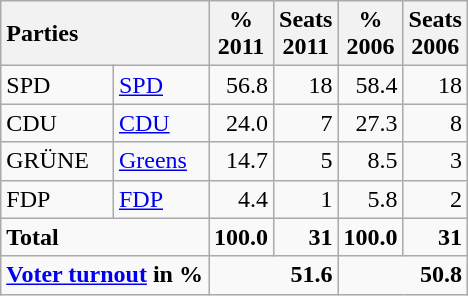<table class="wikitable">
<tr class="hintergrundfarbe5">
<th colspan="2" style="text-align:left;">Parties</th>
<th>%<br>2011</th>
<th>Seats<br>2011</th>
<th>%<br>2006</th>
<th>Seats<br>2006</th>
</tr>
<tr>
<td>SPD</td>
<td><a href='#'>SPD</a></td>
<td align="right">56.8</td>
<td align="right">18</td>
<td align="right">58.4</td>
<td align="right">18</td>
</tr>
<tr>
<td>CDU</td>
<td><a href='#'>CDU</a></td>
<td align="right">24.0</td>
<td align="right">7</td>
<td align="right">27.3</td>
<td align="right">8</td>
</tr>
<tr>
<td>GRÜNE</td>
<td><a href='#'>Greens</a></td>
<td align="right">14.7</td>
<td align="right">5</td>
<td align="right">8.5</td>
<td align="right">3</td>
</tr>
<tr>
<td>FDP</td>
<td><a href='#'>FDP</a></td>
<td align="right">4.4</td>
<td align="right">1</td>
<td align="right">5.8</td>
<td align="right">2</td>
</tr>
<tr -- class="hintergrundfarbe5">
<td colspan="2"><strong>Total</strong></td>
<td align="right"><strong>100.0</strong></td>
<td align="right"><strong>31</strong></td>
<td align="right"><strong>100.0</strong></td>
<td align="right"><strong>31</strong></td>
</tr>
<tr -- class="hintergrundfarbe5">
<td colspan="2"><strong><a href='#'>Voter turnout</a> in %</strong></td>
<td colspan="2" align="right"><strong>51.6</strong></td>
<td colspan="2" align="right"><strong>50.8</strong></td>
</tr>
</table>
